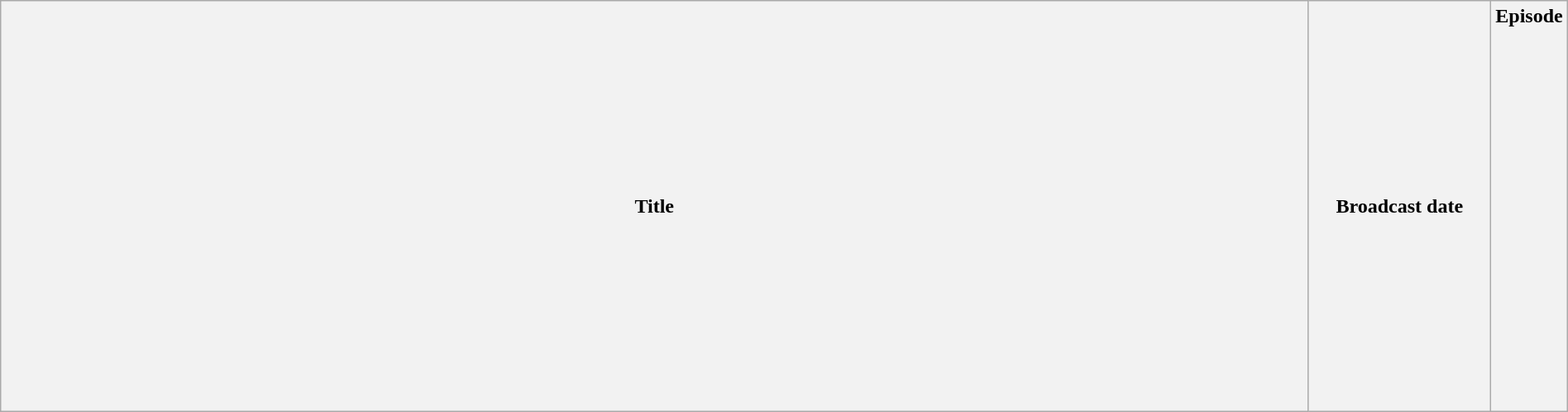<table class="wikitable plainrowheaders" style="width:100%; margin:auto;">
<tr>
<th>Title</th>
<th width="140">Broadcast date</th>
<th width="40">Episode<br><br><br><br><br><br><br><br><br><br><br><br><br><br><br><br><br><br></th>
</tr>
</table>
